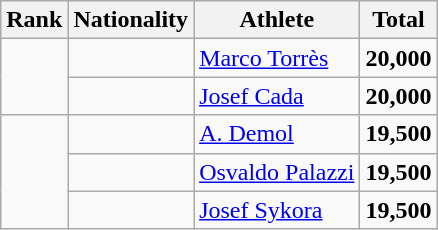<table class="wikitable">
<tr>
<th>Rank</th>
<th>Nationality</th>
<th>Athlete</th>
<th>Total</th>
</tr>
<tr>
<td rowspan="2"></td>
<td></td>
<td><a href='#'>Marco Torrès</a></td>
<td><strong>20,000</strong></td>
</tr>
<tr>
<td></td>
<td><a href='#'>Josef Cada</a></td>
<td><strong>20,000</strong></td>
</tr>
<tr>
<td rowspan="3"></td>
<td></td>
<td><a href='#'>A. Demol</a></td>
<td><strong>19,500</strong></td>
</tr>
<tr>
<td></td>
<td><a href='#'>Osvaldo Palazzi</a></td>
<td><strong>19,500</strong></td>
</tr>
<tr>
<td></td>
<td><a href='#'>Josef Sykora</a></td>
<td><strong>19,500</strong></td>
</tr>
</table>
